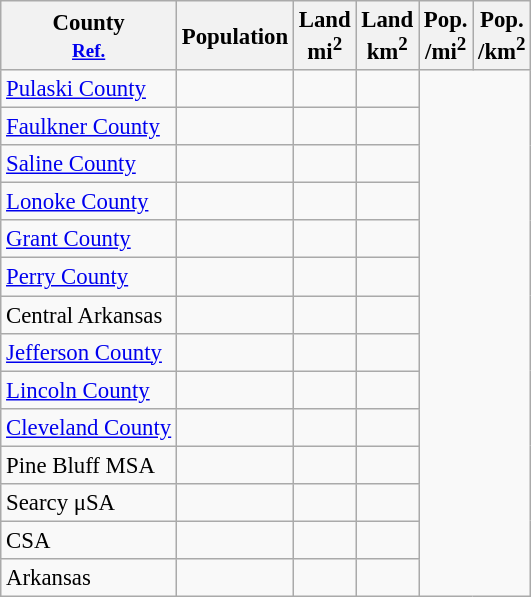<table style="font-size:95%; text-align:right;" class="wikitable sortable">
<tr>
<th>County<br><small><a href='#'>Ref.</a></small></th>
<th>Population</th>
<th>Land<br>mi<sup>2</sup></th>
<th>Land<br>km<sup>2</sup></th>
<th>Pop.<br>/mi<sup>2</sup></th>
<th>Pop.<br>/km<sup>2</sup></th>
</tr>
<tr>
<td align=left><a href='#'>Pulaski County</a></td>
<td></td>
<td></td>
<td></td>
</tr>
<tr>
<td align=left><a href='#'>Faulkner County</a></td>
<td></td>
<td></td>
<td></td>
</tr>
<tr>
<td align=left><a href='#'>Saline County</a></td>
<td></td>
<td></td>
<td></td>
</tr>
<tr>
<td align=left><a href='#'>Lonoke County</a></td>
<td></td>
<td></td>
<td></td>
</tr>
<tr>
<td align=left><a href='#'>Grant County</a></td>
<td></td>
<td></td>
<td></td>
</tr>
<tr>
<td align=left><a href='#'>Perry County</a></td>
<td></td>
<td></td>
<td></td>
</tr>
<tr>
<td align=left>Central Arkansas</td>
<td></td>
<td></td>
<td></td>
</tr>
<tr>
<td align=left><a href='#'>Jefferson County</a></td>
<td></td>
<td></td>
<td></td>
</tr>
<tr>
<td align=left><a href='#'>Lincoln County</a></td>
<td></td>
<td></td>
<td></td>
</tr>
<tr>
<td align=left><a href='#'>Cleveland County</a></td>
<td></td>
<td></td>
<td></td>
</tr>
<tr>
<td align=left>Pine Bluff MSA</td>
<td></td>
<td></td>
<td></td>
</tr>
<tr>
<td align=left>Searcy μSA</td>
<td></td>
<td></td>
<td></td>
</tr>
<tr>
<td align=left>CSA</td>
<td></td>
<td></td>
<td></td>
</tr>
<tr>
<td align=left>Arkansas</td>
<td></td>
<td></td>
<td></td>
</tr>
</table>
